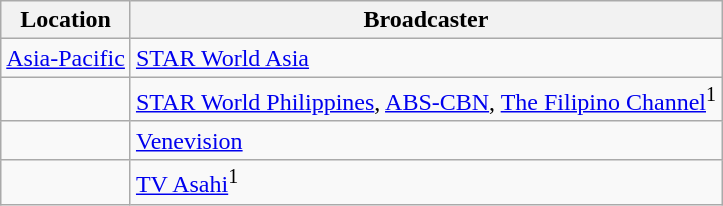<table class="wikitable">
<tr>
<th>Location</th>
<th>Broadcaster</th>
</tr>
<tr>
<td><a href='#'>Asia-Pacific</a></td>
<td><a href='#'>STAR World Asia</a></td>
</tr>
<tr>
<td></td>
<td><a href='#'>STAR World Philippines</a>, <a href='#'>ABS-CBN</a>, <a href='#'>The Filipino Channel</a><sup>1</sup></td>
</tr>
<tr>
<td></td>
<td><a href='#'>Venevision</a></td>
</tr>
<tr>
<td></td>
<td><a href='#'>TV Asahi</a><sup>1</sup></td>
</tr>
</table>
